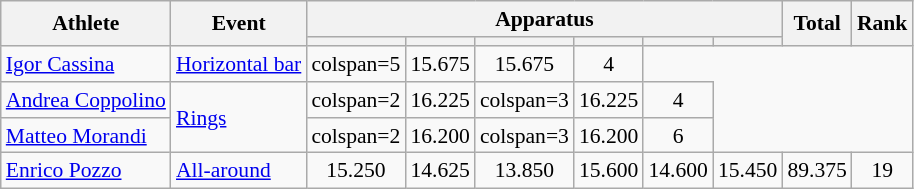<table class="wikitable" style="font-size:90%">
<tr>
<th rowspan=2>Athlete</th>
<th rowspan=2>Event</th>
<th colspan =6>Apparatus</th>
<th rowspan=2>Total</th>
<th rowspan=2>Rank</th>
</tr>
<tr style="font-size:95%">
<th></th>
<th></th>
<th></th>
<th></th>
<th></th>
<th></th>
</tr>
<tr align=center>
<td align=left><a href='#'>Igor Cassina</a></td>
<td align=left><a href='#'>Horizontal bar</a></td>
<td>colspan=5 </td>
<td>15.675</td>
<td>15.675</td>
<td>4</td>
</tr>
<tr align=center>
<td align=left><a href='#'>Andrea Coppolino</a></td>
<td align=left rowspan=2><a href='#'>Rings</a></td>
<td>colspan=2 </td>
<td>16.225</td>
<td>colspan=3 </td>
<td>16.225</td>
<td>4</td>
</tr>
<tr align=center>
<td align=left><a href='#'>Matteo Morandi</a></td>
<td>colspan=2 </td>
<td>16.200</td>
<td>colspan=3 </td>
<td>16.200</td>
<td>6</td>
</tr>
<tr align=center>
<td align=left><a href='#'>Enrico Pozzo</a></td>
<td align=left><a href='#'>All-around</a></td>
<td>15.250</td>
<td>14.625</td>
<td>13.850</td>
<td>15.600</td>
<td>14.600</td>
<td>15.450</td>
<td>89.375</td>
<td>19</td>
</tr>
</table>
